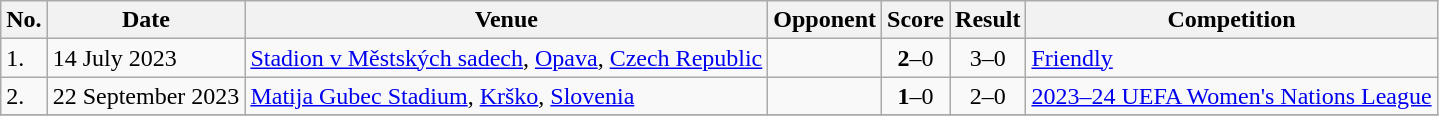<table class="wikitable">
<tr>
<th>No.</th>
<th>Date</th>
<th>Venue</th>
<th>Opponent</th>
<th>Score</th>
<th>Result</th>
<th>Competition</th>
</tr>
<tr>
<td>1.</td>
<td>14 July 2023</td>
<td><a href='#'>Stadion v Městských sadech</a>, <a href='#'>Opava</a>, <a href='#'>Czech Republic</a></td>
<td></td>
<td align=center><strong>2</strong>–0</td>
<td align=center>3–0</td>
<td><a href='#'>Friendly</a></td>
</tr>
<tr>
<td>2.</td>
<td>22 September 2023</td>
<td><a href='#'>Matija Gubec Stadium</a>, <a href='#'>Krško</a>, <a href='#'>Slovenia</a></td>
<td></td>
<td align=center><strong>1</strong>–0</td>
<td align=center>2–0</td>
<td><a href='#'>2023–24 UEFA Women's Nations League</a></td>
</tr>
<tr>
</tr>
</table>
